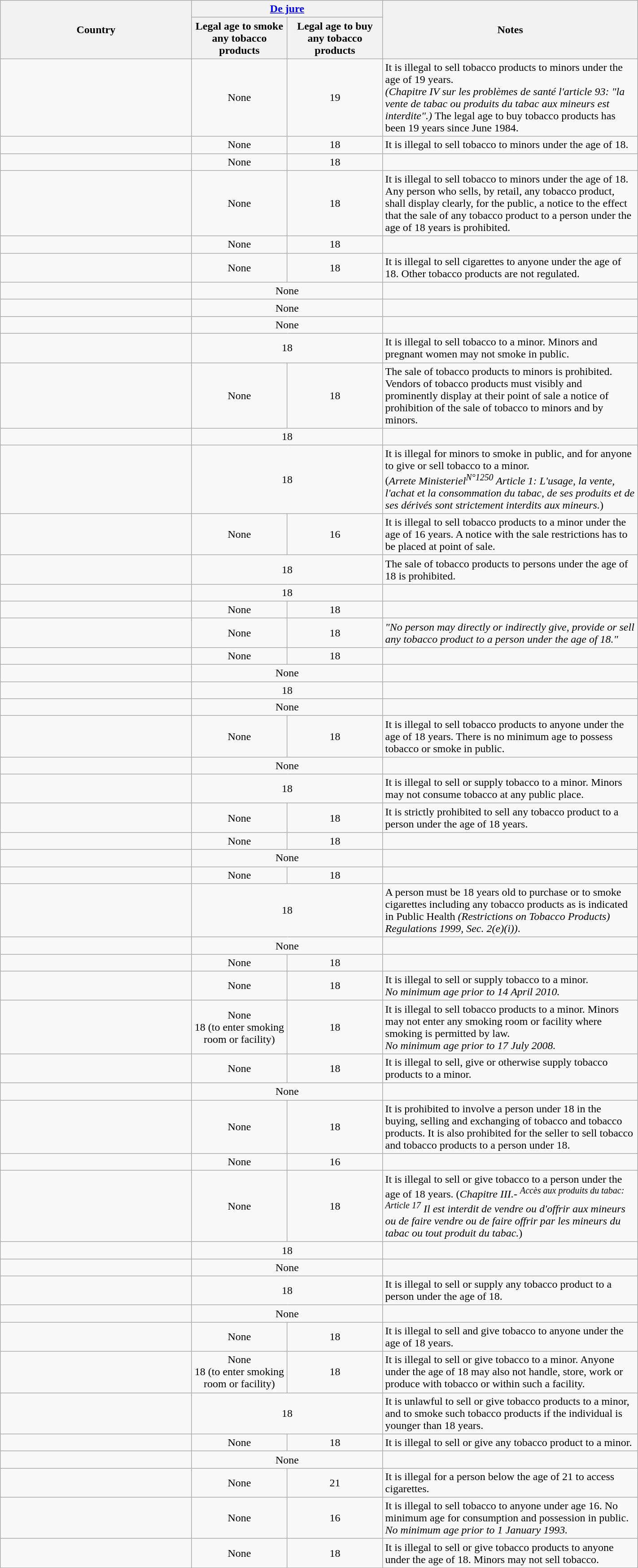<table class="wikitable sortable" style="width:75%;">
<tr>
<th rowspan=2 style="width:30%;">Country</th>
<th colspan=2 style="width:30%;"><a href='#'>De jure</a></th>
<th rowspan=2 style="width:40%;">Notes</th>
</tr>
<tr>
<th style="width:15%;">Legal age to smoke any tobacco products</th>
<th style="width:15%;">Legal age to buy any tobacco products</th>
</tr>
<tr>
<td></td>
<td align=center>None</td>
<td align=center>19</td>
<td>It is illegal to sell tobacco products to minors under the age of 19 years. <br><em>(Chapitre IV sur les problèmes de santé l'article 93: "la vente de tabac ou produits du tabac aux mineurs est interdite".)</em> The legal age to buy tobacco products has been 19 years since June 1984.</td>
</tr>
<tr>
<td></td>
<td align=center>None</td>
<td align=center>18</td>
<td>It is illegal to sell tobacco to minors under the age of 18.</td>
</tr>
<tr>
<td></td>
<td align=center>None</td>
<td align=center>18</td>
<td></td>
</tr>
<tr>
<td></td>
<td align=center>None</td>
<td align=center>18</td>
<td>It is illegal to sell tobacco to minors under the age of 18. Any person who sells, by retail, any tobacco product, shall display clearly, for the public, a notice to the effect that the sale of any tobacco product to a person under the age of 18 years is prohibited.</td>
</tr>
<tr>
<td></td>
<td align=center>None</td>
<td align=center>18</td>
<td></td>
</tr>
<tr>
<td></td>
<td align=center>None</td>
<td align=center>18</td>
<td>It is illegal to sell cigarettes to anyone under the age of 18. Other tobacco products are not regulated.</td>
</tr>
<tr>
<td></td>
<td colspan=2 style="text-align:center;">None</td>
<td></td>
</tr>
<tr>
<td></td>
<td colspan=2 style="text-align:center;">None</td>
<td></td>
</tr>
<tr>
<td></td>
<td colspan=2 style="text-align:center;">None</td>
<td></td>
</tr>
<tr>
<td></td>
<td colspan=2 style="text-align:center;">18</td>
<td>It is illegal to sell tobacco to a minor. Minors and pregnant women may not smoke in public.</td>
</tr>
<tr>
<td></td>
<td align=center>None</td>
<td align=center>18</td>
<td>The sale of tobacco products to minors is prohibited. Vendors of tobacco products must visibly and prominently display at their point of sale a notice of prohibition of the sale of tobacco to minors and by minors.</td>
</tr>
<tr>
<td></td>
<td colspan=2 style="text-align:center;">18</td>
<td></td>
</tr>
<tr>
<td></td>
<td colspan=2 style="text-align:center;">18</td>
<td>It is illegal for minors to smoke in public, and for anyone to give or sell tobacco to a minor.<br>(<em>Arrete Ministeriel<sup>N°1250</sup> Article 1: L'usage, la vente, l'achat et la consommation du tabac, de ses produits et de ses dérivés sont strictement interdits aux mineurs.</em>)</td>
</tr>
<tr>
<td></td>
<td align=center>None</td>
<td align=center>16</td>
<td>It is illegal to sell tobacco products to a minor under the age of 16 years. A notice with the sale restrictions has to be placed at point of sale.</td>
</tr>
<tr>
<td></td>
<td colspan=2 style="text-align:center;">18</td>
<td>The sale of tobacco products to persons under the age of 18 is prohibited.</td>
</tr>
<tr>
<td></td>
<td colspan=2 style="text-align:center;">18</td>
<td></td>
</tr>
<tr>
<td></td>
<td align=center>None</td>
<td align=center>18</td>
<td></td>
</tr>
<tr>
<td></td>
<td align=center>None</td>
<td align=center>18</td>
<td><em>"No person may directly or indirectly give, provide or sell any tobacco product to a person under the age of 18."</em></td>
</tr>
<tr>
<td></td>
<td align=center>None</td>
<td align=center>18</td>
<td></td>
</tr>
<tr>
<td></td>
<td colspan=2 style="text-align:center;">None</td>
<td></td>
</tr>
<tr>
<td></td>
<td colspan=2 style="text-align:center;">18</td>
<td></td>
</tr>
<tr>
<td></td>
<td colspan=2 style="text-align:center;">None</td>
<td></td>
</tr>
<tr>
<td></td>
<td align=center>None</td>
<td align=center>18</td>
<td>It is illegal to sell tobacco products to anyone under the age of 18 years. There is no minimum age to possess tobacco or smoke in public.</td>
</tr>
<tr>
<td></td>
<td colspan=2 style="text-align:center;">None</td>
<td></td>
</tr>
<tr>
<td></td>
<td colspan=2 style="text-align:center;">18</td>
<td>It is illegal to sell or supply tobacco to a minor. Minors may not consume tobacco at any public place.</td>
</tr>
<tr>
<td></td>
<td align=center>None</td>
<td align=center>18</td>
<td>It is strictly prohibited to sell any tobacco product to a person under the age of 18 years.</td>
</tr>
<tr>
<td></td>
<td align=center>None</td>
<td align=center>18</td>
<td></td>
</tr>
<tr>
<td></td>
<td colspan=2 style="text-align:center;">None</td>
<td></td>
</tr>
<tr>
<td></td>
<td align=center>None</td>
<td align=center>18</td>
<td></td>
</tr>
<tr>
<td></td>
<td colspan=2 style="text-align:center;">18</td>
<td>A person must be 18 years old to purchase or to smoke cigarettes including any tobacco products as is indicated in Public Health <em>(Restrictions on Tobacco Products) Regulations 1999, Sec. 2(e)(i))</em>.</td>
</tr>
<tr>
<td></td>
<td colspan=2 style="text-align:center;">None</td>
<td></td>
</tr>
<tr>
<td></td>
<td align=center>None</td>
<td align=center>18</td>
<td></td>
</tr>
<tr>
<td></td>
<td align=center>None</td>
<td align=center>18</td>
<td>It is illegal to sell or supply tobacco to a minor.<br><em>No minimum age prior to 14 April 2010.</em></td>
</tr>
<tr>
<td></td>
<td align=center>None<br>18 (to enter smoking room or facility)</td>
<td align=center>18</td>
<td>It is illegal to sell tobacco products to a minor. Minors may not enter any smoking room or facility where smoking is permitted by law.<br><em>No minimum age prior to 17 July 2008.</em></td>
</tr>
<tr>
<td></td>
<td align=center>None</td>
<td align=center>18</td>
<td>It is illegal to sell, give or otherwise supply tobacco products to a minor.</td>
</tr>
<tr>
<td></td>
<td colspan=2 style="text-align:center;">None</td>
<td></td>
</tr>
<tr>
<td></td>
<td align=center>None</td>
<td align=center>18</td>
<td>It is prohibited to involve a person under 18 in the buying, selling and exchanging of tobacco and tobacco products. It is also prohibited for the seller to sell tobacco and tobacco products to a person under 18.</td>
</tr>
<tr>
<td></td>
<td align=center>None</td>
<td align=center>16</td>
<td></td>
</tr>
<tr>
<td></td>
<td align=center>None</td>
<td align=center>18</td>
<td>It is illegal to sell or give tobacco to a person under the age of 18 years. (<em>Chapitre III.- <sup>Accès aux produits du tabac: Article 17</sup> Il est interdit de vendre ou d'offrir aux mineurs ou de faire vendre ou de faire offrir par les mineurs du tabac ou tout produit du tabac.</em>)</td>
</tr>
<tr>
<td></td>
<td colspan=2 style="text-align:center;">18</td>
<td></td>
</tr>
<tr>
<td></td>
<td colspan=2 style="text-align:center;">None</td>
<td></td>
</tr>
<tr>
<td></td>
<td colspan=2 style="text-align:center;">18</td>
<td>It is illegal to sell or supply any tobacco product to a person under the age of 18.</td>
</tr>
<tr>
<td></td>
<td colspan=2 style="text-align:center;">None</td>
<td></td>
</tr>
<tr>
<td></td>
<td align=center>None</td>
<td align=center>18</td>
<td>It is illegal to sell and give tobacco to anyone under the age of 18 years.</td>
</tr>
<tr>
<td></td>
<td align=center>None<br>18 (to enter smoking room or facility)</td>
<td align=center>18</td>
<td>It is illegal to sell or give tobacco to a minor. Anyone under the age of 18 may also not handle, store, work or produce with tobacco or within such a facility.</td>
</tr>
<tr>
<td></td>
<td colspan=2 style="text-align:center;">18</td>
<td>It is unlawful to sell or give tobacco products to a minor, and to smoke such tobacco products if the individual is younger than 18 years.</td>
</tr>
<tr>
<td></td>
<td align=center>None</td>
<td align=center>18</td>
<td>It is illegal to sell or give any tobacco product to a minor.</td>
</tr>
<tr>
<td></td>
<td colspan="2" align="center">None</td>
<td></td>
</tr>
<tr>
<td></td>
<td align=center>None</td>
<td align=center>21</td>
<td>It is illegal for a person below the age of 21 to access cigarettes.</td>
</tr>
<tr>
<td></td>
<td align=center>None</td>
<td align=center>16</td>
<td>It is illegal to sell tobacco to anyone under age 16. No minimum age for consumption and possession in public.<br><em>No minimum age prior to 1 January 1993.</em></td>
</tr>
<tr>
<td></td>
<td align=center>None</td>
<td align=center>18</td>
<td>It is illegal to sell or give tobacco products to anyone under the age of 18. Minors may not sell tobacco.</td>
</tr>
<tr>
</tr>
</table>
